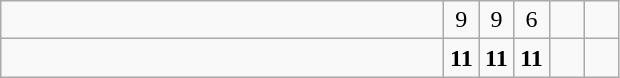<table class="wikitable">
<tr>
<td style="width:18em"></td>
<td align=center style="width:1em">9</td>
<td align=center style="width:1em">9</td>
<td align=center style="width:1em">6</td>
<td align=center style="width:1em"></td>
<td align=center style="width:1em"></td>
</tr>
<tr>
<td style="width:18em"></td>
<td align=center style="width:1em"><strong>11</strong></td>
<td align=center style="width:1em"><strong>11</strong></td>
<td align=center style="width:1em"><strong>11</strong></td>
<td align=center style="width:1em"></td>
<td align=center style="width:1em"></td>
</tr>
</table>
